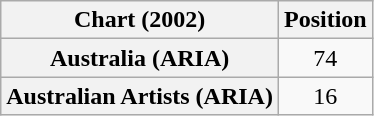<table class="wikitable plainrowheaders" style="text-align:center">
<tr>
<th scope="col">Chart (2002)</th>
<th scope="col">Position</th>
</tr>
<tr>
<th scope="row">Australia (ARIA)</th>
<td>74</td>
</tr>
<tr>
<th scope="row">Australian Artists (ARIA)</th>
<td>16</td>
</tr>
</table>
